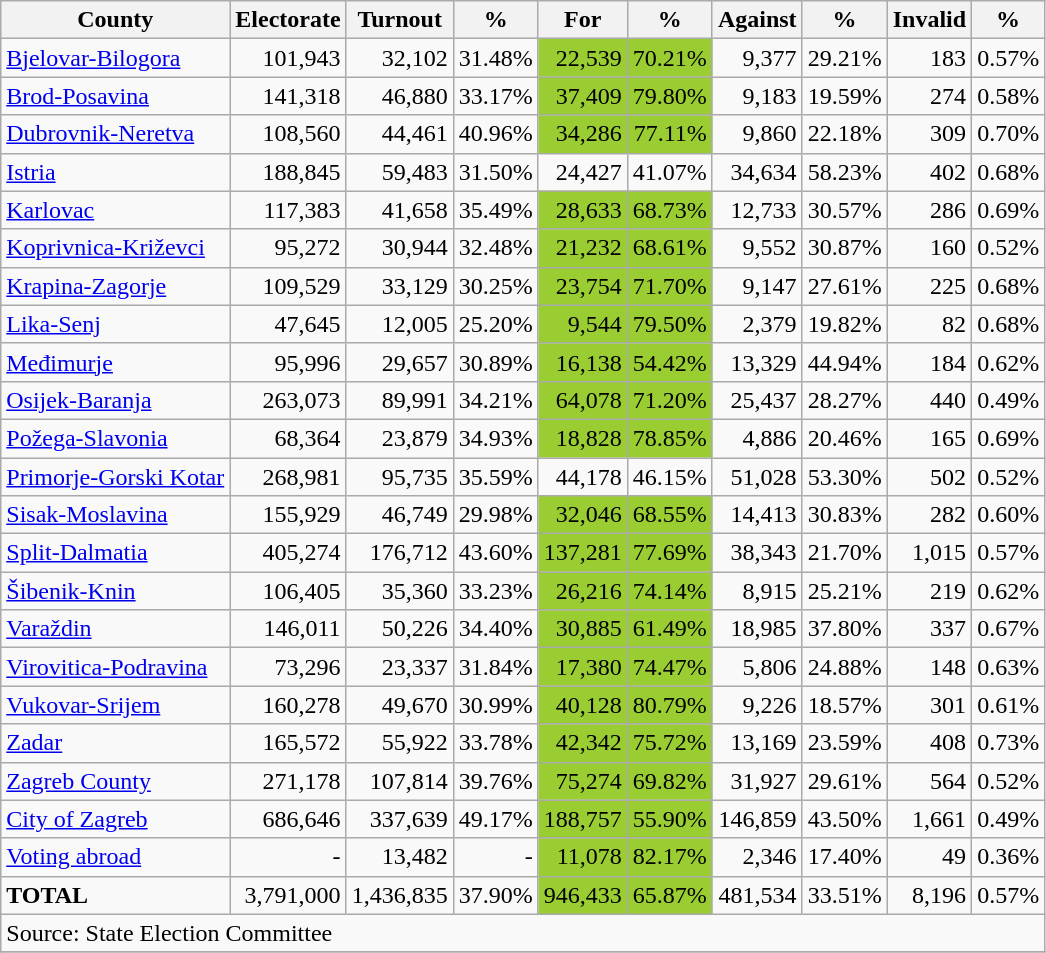<table class="wikitable sortable">
<tr>
<th>County</th>
<th>Electorate</th>
<th>Turnout</th>
<th>%</th>
<th>For</th>
<th>%</th>
<th>Against</th>
<th>%</th>
<th>Invalid</th>
<th>%</th>
</tr>
<tr align=right>
<td align=left><a href='#'>Bjelovar-Bilogora</a></td>
<td>101,943</td>
<td>32,102</td>
<td>31.48%</td>
<td style="background:#9ACD32">22,539</td>
<td style="background:#9ACD32">70.21%</td>
<td>9,377</td>
<td>29.21%</td>
<td>183</td>
<td>0.57%</td>
</tr>
<tr align=right>
<td align=left><a href='#'>Brod-Posavina</a></td>
<td>141,318</td>
<td>46,880</td>
<td>33.17%</td>
<td style="background:#9ACD32">37,409</td>
<td style="background:#9ACD32">79.80%</td>
<td>9,183</td>
<td>19.59%</td>
<td>274</td>
<td>0.58%</td>
</tr>
<tr align=right>
<td align=left><a href='#'>Dubrovnik-Neretva</a></td>
<td>108,560</td>
<td>44,461</td>
<td>40.96%</td>
<td style="background:#9ACD32">34,286</td>
<td style="background:#9ACD32">77.11%</td>
<td>9,860</td>
<td>22.18%</td>
<td>309</td>
<td>0.70%</td>
</tr>
<tr align=right>
<td align=left><a href='#'>Istria</a></td>
<td>188,845</td>
<td>59,483</td>
<td>31.50%</td>
<td>24,427</td>
<td>41.07%</td>
<td>34,634</td>
<td>58.23%</td>
<td>402</td>
<td>0.68%</td>
</tr>
<tr align=right>
<td align=left><a href='#'>Karlovac</a></td>
<td>117,383</td>
<td>41,658</td>
<td>35.49%</td>
<td style="background:#9ACD32">28,633</td>
<td style="background:#9ACD32">68.73%</td>
<td>12,733</td>
<td>30.57%</td>
<td>286</td>
<td>0.69%</td>
</tr>
<tr align=right>
<td align=left><a href='#'>Koprivnica-Križevci</a></td>
<td>95,272</td>
<td>30,944</td>
<td>32.48%</td>
<td style="background:#9ACD32">21,232</td>
<td style="background:#9ACD32">68.61%</td>
<td>9,552</td>
<td>30.87%</td>
<td>160</td>
<td>0.52%</td>
</tr>
<tr align=right>
<td align=left><a href='#'>Krapina-Zagorje</a></td>
<td>109,529</td>
<td>33,129</td>
<td>30.25%</td>
<td style="background:#9ACD32">23,754</td>
<td style="background:#9ACD32">71.70%</td>
<td>9,147</td>
<td>27.61%</td>
<td>225</td>
<td>0.68%</td>
</tr>
<tr align=right>
<td align=left><a href='#'>Lika-Senj</a></td>
<td>47,645</td>
<td>12,005</td>
<td>25.20%</td>
<td style="background:#9ACD32">9,544</td>
<td style="background:#9ACD32">79.50%</td>
<td>2,379</td>
<td>19.82%</td>
<td>82</td>
<td>0.68%</td>
</tr>
<tr align=right>
<td align=left><a href='#'>Međimurje</a></td>
<td>95,996</td>
<td>29,657</td>
<td>30.89%</td>
<td style="background:#9ACD32">16,138</td>
<td style="background:#9ACD32">54.42%</td>
<td>13,329</td>
<td>44.94%</td>
<td>184</td>
<td>0.62%</td>
</tr>
<tr align=right>
<td align=left><a href='#'>Osijek-Baranja</a></td>
<td>263,073</td>
<td>89,991</td>
<td>34.21%</td>
<td style="background:#9ACD32">64,078</td>
<td style="background:#9ACD32">71.20%</td>
<td>25,437</td>
<td>28.27%</td>
<td>440</td>
<td>0.49%</td>
</tr>
<tr align=right>
<td align=left><a href='#'>Požega-Slavonia</a></td>
<td>68,364</td>
<td>23,879</td>
<td>34.93%</td>
<td style="background:#9ACD32">18,828</td>
<td style="background:#9ACD32">78.85%</td>
<td>4,886</td>
<td>20.46%</td>
<td>165</td>
<td>0.69%</td>
</tr>
<tr align=right>
<td align=left><a href='#'>Primorje-Gorski Kotar</a></td>
<td>268,981</td>
<td>95,735</td>
<td>35.59%</td>
<td>44,178</td>
<td>46.15%</td>
<td>51,028</td>
<td>53.30%</td>
<td>502</td>
<td>0.52%</td>
</tr>
<tr align=right>
<td align=left><a href='#'>Sisak-Moslavina</a></td>
<td>155,929</td>
<td>46,749</td>
<td>29.98%</td>
<td style="background:#9ACD32">32,046</td>
<td style="background:#9ACD32">68.55%</td>
<td>14,413</td>
<td>30.83%</td>
<td>282</td>
<td>0.60%</td>
</tr>
<tr align=right>
<td align=left><a href='#'>Split-Dalmatia</a></td>
<td>405,274</td>
<td>176,712</td>
<td>43.60%</td>
<td style="background:#9ACD32">137,281</td>
<td style="background:#9ACD32">77.69%</td>
<td>38,343</td>
<td>21.70%</td>
<td>1,015</td>
<td>0.57%</td>
</tr>
<tr align=right>
<td align=left><a href='#'>Šibenik-Knin</a></td>
<td>106,405</td>
<td>35,360</td>
<td>33.23%</td>
<td style="background:#9ACD32">26,216</td>
<td style="background:#9ACD32">74.14%</td>
<td>8,915</td>
<td>25.21%</td>
<td>219</td>
<td>0.62%</td>
</tr>
<tr align=right>
<td align=left><a href='#'>Varaždin</a></td>
<td>146,011</td>
<td>50,226</td>
<td>34.40%</td>
<td style="background:#9ACD32">30,885</td>
<td style="background:#9ACD32">61.49%</td>
<td>18,985</td>
<td>37.80%</td>
<td>337</td>
<td>0.67%</td>
</tr>
<tr align=right>
<td align=left><a href='#'>Virovitica-Podravina</a></td>
<td>73,296</td>
<td>23,337</td>
<td>31.84%</td>
<td style="background:#9ACD32">17,380</td>
<td style="background:#9ACD32">74.47%</td>
<td>5,806</td>
<td>24.88%</td>
<td>148</td>
<td>0.63%</td>
</tr>
<tr align=right>
<td align=left><a href='#'>Vukovar-Srijem</a></td>
<td>160,278</td>
<td>49,670</td>
<td>30.99%</td>
<td style="background:#9ACD32">40,128</td>
<td style="background:#9ACD32">80.79%</td>
<td>9,226</td>
<td>18.57%</td>
<td>301</td>
<td>0.61%</td>
</tr>
<tr align=right>
<td align=left><a href='#'>Zadar</a></td>
<td>165,572</td>
<td>55,922</td>
<td>33.78%</td>
<td style="background:#9ACD32">42,342</td>
<td style="background:#9ACD32">75.72%</td>
<td>13,169</td>
<td>23.59%</td>
<td>408</td>
<td>0.73%</td>
</tr>
<tr align=right>
<td align=left><a href='#'>Zagreb County</a></td>
<td>271,178</td>
<td>107,814</td>
<td>39.76%</td>
<td style="background:#9ACD32">75,274</td>
<td style="background:#9ACD32">69.82%</td>
<td>31,927</td>
<td>29.61%</td>
<td>564</td>
<td>0.52%</td>
</tr>
<tr align=right>
<td align=left><a href='#'>City of Zagreb</a></td>
<td>686,646</td>
<td>337,639</td>
<td>49.17%</td>
<td style="background:#9ACD32">188,757</td>
<td style="background:#9ACD32">55.90%</td>
<td>146,859</td>
<td>43.50%</td>
<td>1,661</td>
<td>0.49%</td>
</tr>
<tr align=right>
<td align=left><a href='#'>Voting abroad</a></td>
<td>-</td>
<td>13,482</td>
<td>-</td>
<td style="background:#9ACD32">11,078</td>
<td style="background:#9ACD32">82.17%</td>
<td>2,346</td>
<td>17.40%</td>
<td>49</td>
<td>0.36%</td>
</tr>
<tr align=right +>
<td align=left><strong>TOTAL</strong></td>
<td>3,791,000</td>
<td>1,436,835</td>
<td>37.90%</td>
<td style="background:#9ACD32">946,433</td>
<td style="background:#9ACD32">65.87%</td>
<td>481,534</td>
<td>33.51%</td>
<td>8,196</td>
<td>0.57%</td>
</tr>
<tr class="sortbottom">
<td colspan=10>Source: State Election Committee</td>
</tr>
<tr>
</tr>
</table>
